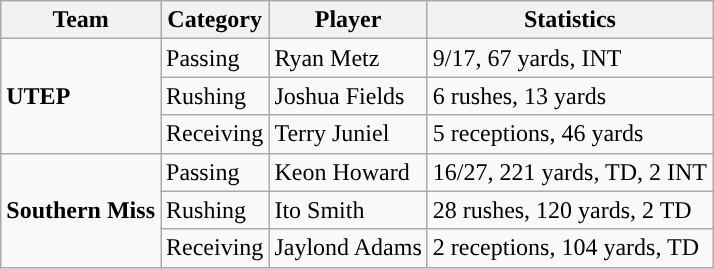<table class="wikitable" style="float: left;">
<tr>
<th>Team</th>
<th>Category</th>
<th>Player</th>
<th>Statistics</th>
</tr>
<tr>
<td rowspan=3><strong>UTEP</strong></td>
<td>Passing</td>
<td>Ryan Metz</td>
<td>9/17, 67 yards, INT</td>
</tr>
<tr>
<td>Rushing</td>
<td>Joshua Fields</td>
<td>6 rushes, 13 yards</td>
</tr>
<tr>
<td>Receiving</td>
<td>Terry Juniel</td>
<td>5 receptions, 46 yards</td>
</tr>
<tr>
<td rowspan=3><strong>Southern Miss</strong></td>
<td>Passing</td>
<td>Keon Howard</td>
<td>16/27, 221 yards, TD, 2 INT</td>
</tr>
<tr>
<td>Rushing</td>
<td>Ito Smith</td>
<td>28 rushes, 120 yards, 2 TD</td>
</tr>
<tr>
<td>Receiving</td>
<td>Jaylond Adams</td>
<td>2 receptions, 104 yards, TD</td>
</tr>
</table>
